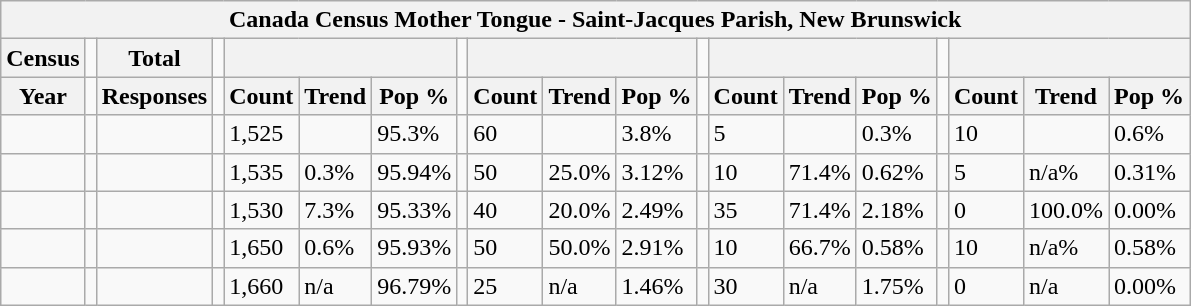<table class="wikitable">
<tr>
<th colspan="19">Canada Census Mother Tongue - Saint-Jacques Parish, New Brunswick</th>
</tr>
<tr>
<th>Census</th>
<td></td>
<th>Total</th>
<td colspan="1"></td>
<th colspan="3"></th>
<td colspan="1"></td>
<th colspan="3"></th>
<td colspan="1"></td>
<th colspan="3"></th>
<td colspan="1"></td>
<th colspan="3"></th>
</tr>
<tr>
<th>Year</th>
<td></td>
<th>Responses</th>
<td></td>
<th>Count</th>
<th>Trend</th>
<th>Pop %</th>
<td></td>
<th>Count</th>
<th>Trend</th>
<th>Pop %</th>
<td></td>
<th>Count</th>
<th>Trend</th>
<th>Pop %</th>
<td></td>
<th>Count</th>
<th>Trend</th>
<th>Pop %</th>
</tr>
<tr>
<td></td>
<td></td>
<td></td>
<td></td>
<td>1,525</td>
<td></td>
<td>95.3%</td>
<td></td>
<td>60</td>
<td></td>
<td>3.8%</td>
<td></td>
<td>5</td>
<td></td>
<td>0.3%</td>
<td></td>
<td>10</td>
<td></td>
<td>0.6%</td>
</tr>
<tr>
<td></td>
<td></td>
<td></td>
<td></td>
<td>1,535</td>
<td> 0.3%</td>
<td>95.94%</td>
<td></td>
<td>50</td>
<td> 25.0%</td>
<td>3.12%</td>
<td></td>
<td>10</td>
<td> 71.4%</td>
<td>0.62%</td>
<td></td>
<td>5</td>
<td> n/a%</td>
<td>0.31%</td>
</tr>
<tr>
<td></td>
<td></td>
<td></td>
<td></td>
<td>1,530</td>
<td> 7.3%</td>
<td>95.33%</td>
<td></td>
<td>40</td>
<td> 20.0%</td>
<td>2.49%</td>
<td></td>
<td>35</td>
<td> 71.4%</td>
<td>2.18%</td>
<td></td>
<td>0</td>
<td> 100.0%</td>
<td>0.00%</td>
</tr>
<tr>
<td></td>
<td></td>
<td></td>
<td></td>
<td>1,650</td>
<td> 0.6%</td>
<td>95.93%</td>
<td></td>
<td>50</td>
<td> 50.0%</td>
<td>2.91%</td>
<td></td>
<td>10</td>
<td> 66.7%</td>
<td>0.58%</td>
<td></td>
<td>10</td>
<td> n/a%</td>
<td>0.58%</td>
</tr>
<tr>
<td></td>
<td></td>
<td></td>
<td></td>
<td>1,660</td>
<td>n/a</td>
<td>96.79%</td>
<td></td>
<td>25</td>
<td>n/a</td>
<td>1.46%</td>
<td></td>
<td>30</td>
<td>n/a</td>
<td>1.75%</td>
<td></td>
<td>0</td>
<td>n/a</td>
<td>0.00%</td>
</tr>
</table>
